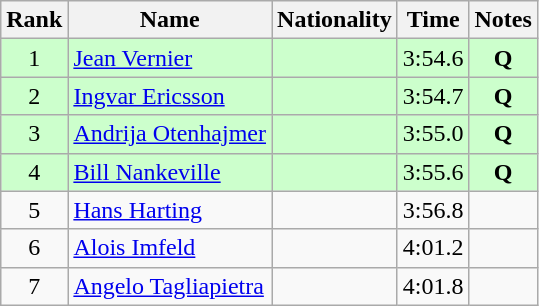<table class="wikitable sortable" style="text-align:center">
<tr>
<th>Rank</th>
<th>Name</th>
<th>Nationality</th>
<th>Time</th>
<th>Notes</th>
</tr>
<tr bgcolor=ccffcc>
<td>1</td>
<td align=left><a href='#'>Jean Vernier</a></td>
<td align=left></td>
<td>3:54.6</td>
<td><strong>Q</strong></td>
</tr>
<tr bgcolor=ccffcc>
<td>2</td>
<td align=left><a href='#'>Ingvar Ericsson</a></td>
<td align=left></td>
<td>3:54.7</td>
<td><strong>Q</strong></td>
</tr>
<tr bgcolor=ccffcc>
<td>3</td>
<td align=left><a href='#'>Andrija Otenhajmer</a></td>
<td align=left></td>
<td>3:55.0</td>
<td><strong>Q</strong></td>
</tr>
<tr bgcolor=ccffcc>
<td>4</td>
<td align=left><a href='#'>Bill Nankeville</a></td>
<td align=left></td>
<td>3:55.6</td>
<td><strong>Q</strong></td>
</tr>
<tr>
<td>5</td>
<td align=left><a href='#'>Hans Harting</a></td>
<td align=left></td>
<td>3:56.8</td>
<td></td>
</tr>
<tr>
<td>6</td>
<td align=left><a href='#'>Alois Imfeld</a></td>
<td align=left></td>
<td>4:01.2</td>
<td></td>
</tr>
<tr>
<td>7</td>
<td align=left><a href='#'>Angelo Tagliapietra</a></td>
<td align=left></td>
<td>4:01.8</td>
<td></td>
</tr>
</table>
